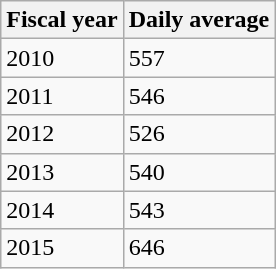<table class="wikitable">
<tr>
<th>Fiscal year</th>
<th>Daily average</th>
</tr>
<tr>
<td>2010</td>
<td>557</td>
</tr>
<tr>
<td>2011</td>
<td>546</td>
</tr>
<tr>
<td>2012</td>
<td>526</td>
</tr>
<tr>
<td>2013</td>
<td>540</td>
</tr>
<tr>
<td>2014</td>
<td>543</td>
</tr>
<tr>
<td>2015</td>
<td>646</td>
</tr>
</table>
